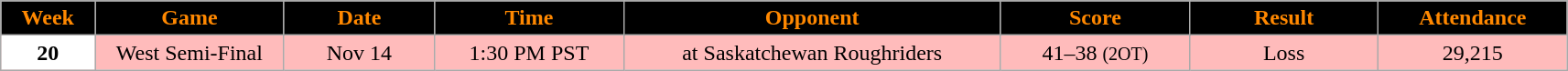<table class="wikitable sortable">
<tr>
<th style="background:#000; color:#ff8800; width:5%;">Week</th>
<th style="background:#000; color:#ff8800; width:10%;">Game</th>
<th style="background:#000; color:#ff8800; width:8%;">Date</th>
<th style="background:#000; color:#ff8800; width:10%;">Time</th>
<th style="background:#000; color:#ff8800; width:20%;">Opponent</th>
<th style="background:#000; color:#ff8800; width:10%;">Score</th>
<th style="background:#000; color:#ff8800; width:10%;">Result</th>
<th style="background:#000; color:#ff8800; width:10%;">Attendance</th>
</tr>
<tr style="text-align:center; background:#fbb;">
<td style="background:white;"><span><strong>20</strong></span></td>
<td>West Semi-Final</td>
<td>Nov 14</td>
<td>1:30 PM PST</td>
<td>at Saskatchewan Roughriders</td>
<td>41–38 <small>(2OT)</small></td>
<td>Loss</td>
<td>29,215</td>
</tr>
</table>
